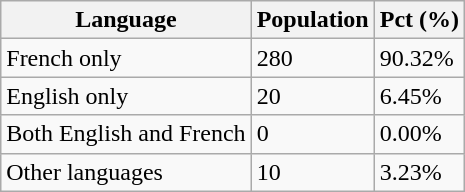<table class="wikitable">
<tr>
<th>Language</th>
<th>Population</th>
<th>Pct (%)</th>
</tr>
<tr>
<td>French only</td>
<td>280</td>
<td>90.32%</td>
</tr>
<tr>
<td>English only</td>
<td>20</td>
<td>6.45%</td>
</tr>
<tr>
<td>Both English and French</td>
<td>0</td>
<td>0.00%</td>
</tr>
<tr>
<td>Other languages</td>
<td>10</td>
<td>3.23%</td>
</tr>
</table>
